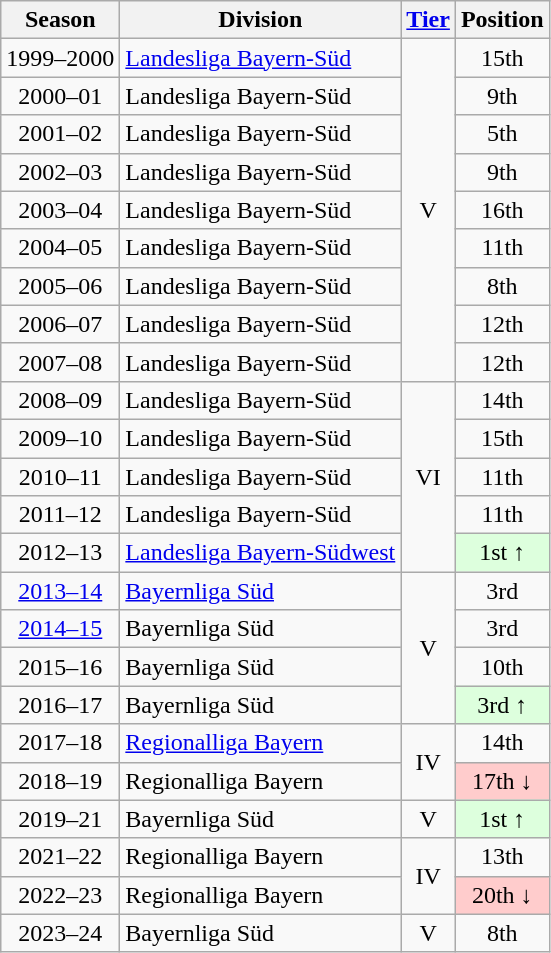<table class="wikitable">
<tr>
<th>Season</th>
<th>Division</th>
<th><a href='#'>Tier</a></th>
<th>Position</th>
</tr>
<tr align="center">
<td>1999–2000</td>
<td align="left"><a href='#'>Landesliga Bayern-Süd</a></td>
<td rowspan=9>V</td>
<td>15th</td>
</tr>
<tr align="center">
<td>2000–01</td>
<td align="left">Landesliga Bayern-Süd</td>
<td>9th</td>
</tr>
<tr align="center">
<td>2001–02</td>
<td align="left">Landesliga Bayern-Süd</td>
<td>5th</td>
</tr>
<tr align="center">
<td>2002–03</td>
<td align="left">Landesliga Bayern-Süd</td>
<td>9th</td>
</tr>
<tr align="center">
<td>2003–04</td>
<td align="left">Landesliga Bayern-Süd</td>
<td>16th</td>
</tr>
<tr align="center">
<td>2004–05</td>
<td align="left">Landesliga Bayern-Süd</td>
<td>11th</td>
</tr>
<tr align="center">
<td>2005–06</td>
<td align="left">Landesliga Bayern-Süd</td>
<td>8th</td>
</tr>
<tr align="center">
<td>2006–07</td>
<td align="left">Landesliga Bayern-Süd</td>
<td>12th</td>
</tr>
<tr align="center">
<td>2007–08</td>
<td align="left">Landesliga Bayern-Süd</td>
<td>12th</td>
</tr>
<tr align="center">
<td>2008–09</td>
<td align="left">Landesliga Bayern-Süd</td>
<td rowspan=5>VI</td>
<td>14th</td>
</tr>
<tr align="center">
<td>2009–10</td>
<td align="left">Landesliga Bayern-Süd</td>
<td>15th</td>
</tr>
<tr align="center">
<td>2010–11</td>
<td align="left">Landesliga Bayern-Süd</td>
<td>11th</td>
</tr>
<tr align="center">
<td>2011–12</td>
<td align="left">Landesliga Bayern-Süd</td>
<td>11th</td>
</tr>
<tr align="center">
<td>2012–13</td>
<td align="left"><a href='#'>Landesliga Bayern-Südwest</a></td>
<td style="background:#ddffdd">1st ↑</td>
</tr>
<tr align="center">
<td><a href='#'>2013–14</a></td>
<td align="left"><a href='#'>Bayernliga Süd</a></td>
<td rowspan=4>V</td>
<td>3rd</td>
</tr>
<tr align="center">
<td><a href='#'>2014–15</a></td>
<td align="left">Bayernliga Süd</td>
<td>3rd</td>
</tr>
<tr align="center">
<td>2015–16</td>
<td align="left">Bayernliga Süd</td>
<td>10th</td>
</tr>
<tr align="center">
<td>2016–17</td>
<td align="left">Bayernliga Süd</td>
<td style="background:#ddffdd">3rd ↑</td>
</tr>
<tr align="center">
<td>2017–18</td>
<td align="left"><a href='#'>Regionalliga Bayern</a></td>
<td rowspan=2>IV</td>
<td>14th</td>
</tr>
<tr align="center">
<td>2018–19</td>
<td align="left">Regionalliga Bayern</td>
<td style="background:#ffcccc">17th ↓</td>
</tr>
<tr align="center">
<td>2019–21</td>
<td align="left">Bayernliga Süd</td>
<td>V</td>
<td style="background:#ddffdd">1st ↑</td>
</tr>
<tr align="center">
<td>2021–22</td>
<td align="left">Regionalliga Bayern</td>
<td rowspan=2>IV</td>
<td>13th</td>
</tr>
<tr align="center">
<td>2022–23</td>
<td align="left">Regionalliga Bayern</td>
<td style="background:#ffcccc">20th ↓</td>
</tr>
<tr align="center">
<td>2023–24</td>
<td align="left">Bayernliga Süd</td>
<td>V</td>
<td>8th</td>
</tr>
</table>
